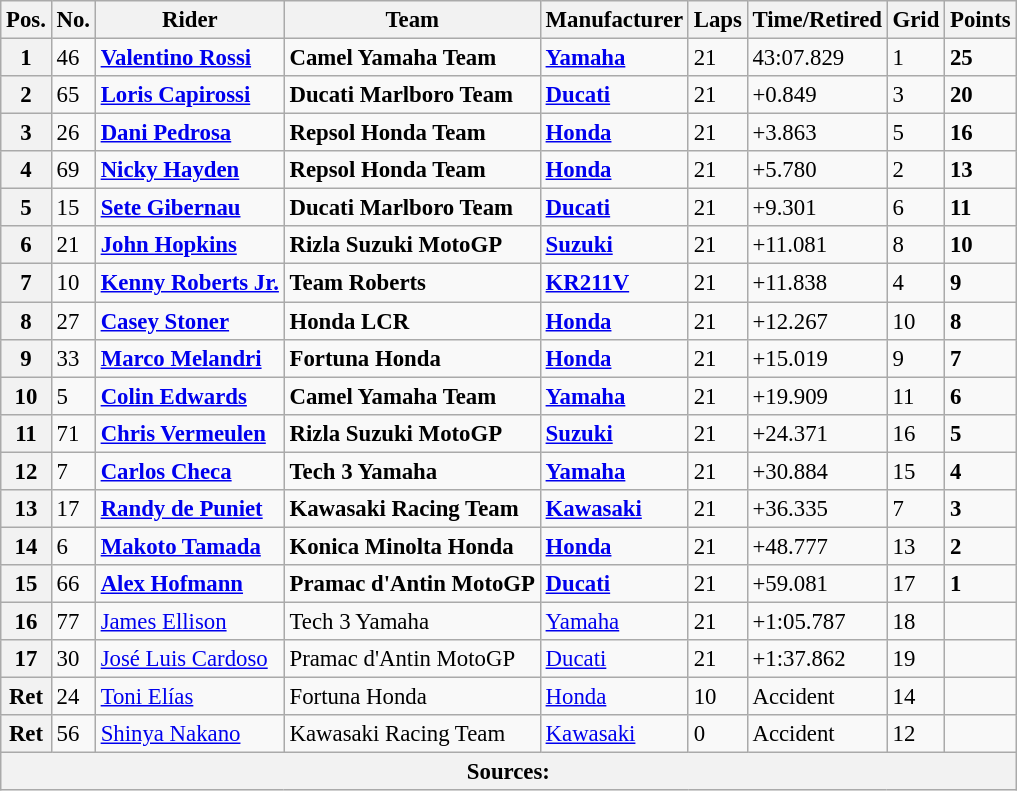<table class="wikitable" style="font-size: 95%;">
<tr>
<th>Pos.</th>
<th>No.</th>
<th>Rider</th>
<th>Team</th>
<th>Manufacturer</th>
<th>Laps</th>
<th>Time/Retired</th>
<th>Grid</th>
<th>Points</th>
</tr>
<tr>
<th>1</th>
<td>46</td>
<td> <strong><a href='#'>Valentino Rossi</a></strong></td>
<td><strong>Camel Yamaha Team</strong></td>
<td><strong><a href='#'>Yamaha</a></strong></td>
<td>21</td>
<td>43:07.829</td>
<td>1</td>
<td><strong>25</strong></td>
</tr>
<tr>
<th>2</th>
<td>65</td>
<td> <strong><a href='#'>Loris Capirossi</a></strong></td>
<td><strong>Ducati Marlboro Team</strong></td>
<td><strong><a href='#'>Ducati</a></strong></td>
<td>21</td>
<td>+0.849</td>
<td>3</td>
<td><strong>20</strong></td>
</tr>
<tr>
<th>3</th>
<td>26</td>
<td> <strong><a href='#'>Dani Pedrosa</a></strong></td>
<td><strong>Repsol Honda Team</strong></td>
<td><strong><a href='#'>Honda</a></strong></td>
<td>21</td>
<td>+3.863</td>
<td>5</td>
<td><strong>16</strong></td>
</tr>
<tr>
<th>4</th>
<td>69</td>
<td> <strong><a href='#'>Nicky Hayden</a></strong></td>
<td><strong>Repsol Honda Team</strong></td>
<td><strong><a href='#'>Honda</a></strong></td>
<td>21</td>
<td>+5.780</td>
<td>2</td>
<td><strong>13</strong></td>
</tr>
<tr>
<th>5</th>
<td>15</td>
<td> <strong><a href='#'>Sete Gibernau</a></strong></td>
<td><strong>Ducati Marlboro Team</strong></td>
<td><strong><a href='#'>Ducati</a></strong></td>
<td>21</td>
<td>+9.301</td>
<td>6</td>
<td><strong>11</strong></td>
</tr>
<tr>
<th>6</th>
<td>21</td>
<td> <strong><a href='#'>John Hopkins</a></strong></td>
<td><strong>Rizla Suzuki MotoGP</strong></td>
<td><strong><a href='#'>Suzuki</a></strong></td>
<td>21</td>
<td>+11.081</td>
<td>8</td>
<td><strong>10</strong></td>
</tr>
<tr>
<th>7</th>
<td>10</td>
<td> <strong><a href='#'>Kenny Roberts Jr.</a></strong></td>
<td><strong>Team Roberts</strong></td>
<td><strong><a href='#'>KR211V</a></strong></td>
<td>21</td>
<td>+11.838</td>
<td>4</td>
<td><strong>9</strong></td>
</tr>
<tr>
<th>8</th>
<td>27</td>
<td> <strong><a href='#'>Casey Stoner</a></strong></td>
<td><strong>Honda LCR</strong></td>
<td><strong><a href='#'>Honda</a></strong></td>
<td>21</td>
<td>+12.267</td>
<td>10</td>
<td><strong>8</strong></td>
</tr>
<tr>
<th>9</th>
<td>33</td>
<td> <strong><a href='#'>Marco Melandri</a></strong></td>
<td><strong>Fortuna Honda</strong></td>
<td><strong><a href='#'>Honda</a></strong></td>
<td>21</td>
<td>+15.019</td>
<td>9</td>
<td><strong>7</strong></td>
</tr>
<tr>
<th>10</th>
<td>5</td>
<td> <strong><a href='#'>Colin Edwards</a></strong></td>
<td><strong>Camel Yamaha Team</strong></td>
<td><strong><a href='#'>Yamaha</a></strong></td>
<td>21</td>
<td>+19.909</td>
<td>11</td>
<td><strong>6</strong></td>
</tr>
<tr>
<th>11</th>
<td>71</td>
<td> <strong><a href='#'>Chris Vermeulen</a></strong></td>
<td><strong>Rizla Suzuki MotoGP</strong></td>
<td><strong><a href='#'>Suzuki</a></strong></td>
<td>21</td>
<td>+24.371</td>
<td>16</td>
<td><strong>5</strong></td>
</tr>
<tr>
<th>12</th>
<td>7</td>
<td> <strong><a href='#'>Carlos Checa</a></strong></td>
<td><strong>Tech 3 Yamaha</strong></td>
<td><strong><a href='#'>Yamaha</a></strong></td>
<td>21</td>
<td>+30.884</td>
<td>15</td>
<td><strong>4</strong></td>
</tr>
<tr>
<th>13</th>
<td>17</td>
<td> <strong><a href='#'>Randy de Puniet</a></strong></td>
<td><strong>Kawasaki Racing Team</strong></td>
<td><strong><a href='#'>Kawasaki</a></strong></td>
<td>21</td>
<td>+36.335</td>
<td>7</td>
<td><strong>3</strong></td>
</tr>
<tr>
<th>14</th>
<td>6</td>
<td> <strong><a href='#'>Makoto Tamada</a></strong></td>
<td><strong>Konica Minolta Honda</strong></td>
<td><strong><a href='#'>Honda</a></strong></td>
<td>21</td>
<td>+48.777</td>
<td>13</td>
<td><strong>2</strong></td>
</tr>
<tr>
<th>15</th>
<td>66</td>
<td> <strong><a href='#'>Alex Hofmann</a></strong></td>
<td><strong>Pramac d'Antin MotoGP</strong></td>
<td><strong><a href='#'>Ducati</a></strong></td>
<td>21</td>
<td>+59.081</td>
<td>17</td>
<td><strong>1</strong></td>
</tr>
<tr>
<th>16</th>
<td>77</td>
<td> <a href='#'>James Ellison</a></td>
<td>Tech 3 Yamaha</td>
<td><a href='#'>Yamaha</a></td>
<td>21</td>
<td>+1:05.787</td>
<td>18</td>
<td></td>
</tr>
<tr>
<th>17</th>
<td>30</td>
<td> <a href='#'>José Luis Cardoso</a></td>
<td>Pramac d'Antin MotoGP</td>
<td><a href='#'>Ducati</a></td>
<td>21</td>
<td>+1:37.862</td>
<td>19</td>
<td></td>
</tr>
<tr>
<th>Ret</th>
<td>24</td>
<td> <a href='#'>Toni Elías</a></td>
<td>Fortuna Honda</td>
<td><a href='#'>Honda</a></td>
<td>10</td>
<td>Accident</td>
<td>14</td>
<td></td>
</tr>
<tr>
<th>Ret</th>
<td>56</td>
<td> <a href='#'>Shinya Nakano</a></td>
<td>Kawasaki Racing Team</td>
<td><a href='#'>Kawasaki</a></td>
<td>0</td>
<td>Accident</td>
<td>12</td>
<td></td>
</tr>
<tr>
<th colspan=9>Sources: </th>
</tr>
</table>
